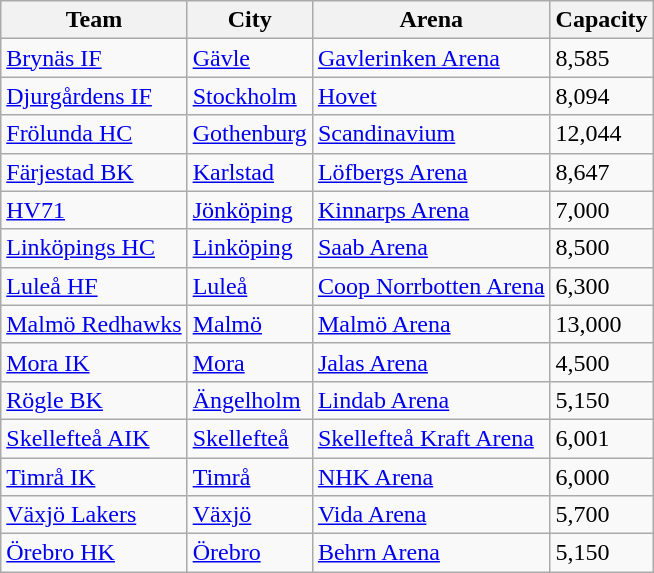<table class="wikitable sortable">
<tr>
<th>Team</th>
<th>City</th>
<th>Arena</th>
<th>Capacity</th>
</tr>
<tr>
<td><a href='#'>Brynäs IF</a></td>
<td><a href='#'>Gävle</a></td>
<td><a href='#'>Gavlerinken Arena</a></td>
<td>8,585</td>
</tr>
<tr>
<td><a href='#'>Djurgårdens IF</a></td>
<td><a href='#'>Stockholm</a></td>
<td><a href='#'>Hovet</a></td>
<td>8,094</td>
</tr>
<tr>
<td><a href='#'>Frölunda HC</a></td>
<td><a href='#'>Gothenburg</a></td>
<td><a href='#'>Scandinavium</a></td>
<td>12,044</td>
</tr>
<tr>
<td><a href='#'>Färjestad BK</a></td>
<td><a href='#'>Karlstad</a></td>
<td><a href='#'>Löfbergs Arena</a></td>
<td>8,647</td>
</tr>
<tr>
<td><a href='#'>HV71</a></td>
<td><a href='#'>Jönköping</a></td>
<td><a href='#'>Kinnarps Arena</a></td>
<td>7,000</td>
</tr>
<tr>
<td><a href='#'>Linköpings HC</a></td>
<td><a href='#'>Linköping</a></td>
<td><a href='#'>Saab Arena</a></td>
<td>8,500</td>
</tr>
<tr>
<td><a href='#'>Luleå HF</a></td>
<td><a href='#'>Luleå</a></td>
<td><a href='#'>Coop Norrbotten Arena</a></td>
<td>6,300</td>
</tr>
<tr>
<td><a href='#'>Malmö Redhawks</a></td>
<td><a href='#'>Malmö</a></td>
<td><a href='#'>Malmö Arena</a></td>
<td>13,000</td>
</tr>
<tr>
<td><a href='#'>Mora IK</a></td>
<td><a href='#'>Mora</a></td>
<td><a href='#'>Jalas Arena</a></td>
<td>4,500</td>
</tr>
<tr>
<td><a href='#'>Rögle BK</a></td>
<td><a href='#'>Ängelholm</a></td>
<td><a href='#'>Lindab Arena</a></td>
<td>5,150</td>
</tr>
<tr>
<td><a href='#'>Skellefteå AIK</a></td>
<td><a href='#'>Skellefteå</a></td>
<td><a href='#'>Skellefteå Kraft Arena</a></td>
<td>6,001</td>
</tr>
<tr>
<td><a href='#'>Timrå IK</a></td>
<td><a href='#'>Timrå</a></td>
<td><a href='#'>NHK Arena</a></td>
<td>6,000</td>
</tr>
<tr>
<td><a href='#'>Växjö Lakers</a></td>
<td><a href='#'>Växjö</a></td>
<td><a href='#'>Vida Arena</a></td>
<td>5,700</td>
</tr>
<tr>
<td><a href='#'>Örebro HK</a></td>
<td><a href='#'>Örebro</a></td>
<td><a href='#'>Behrn Arena</a></td>
<td>5,150</td>
</tr>
</table>
